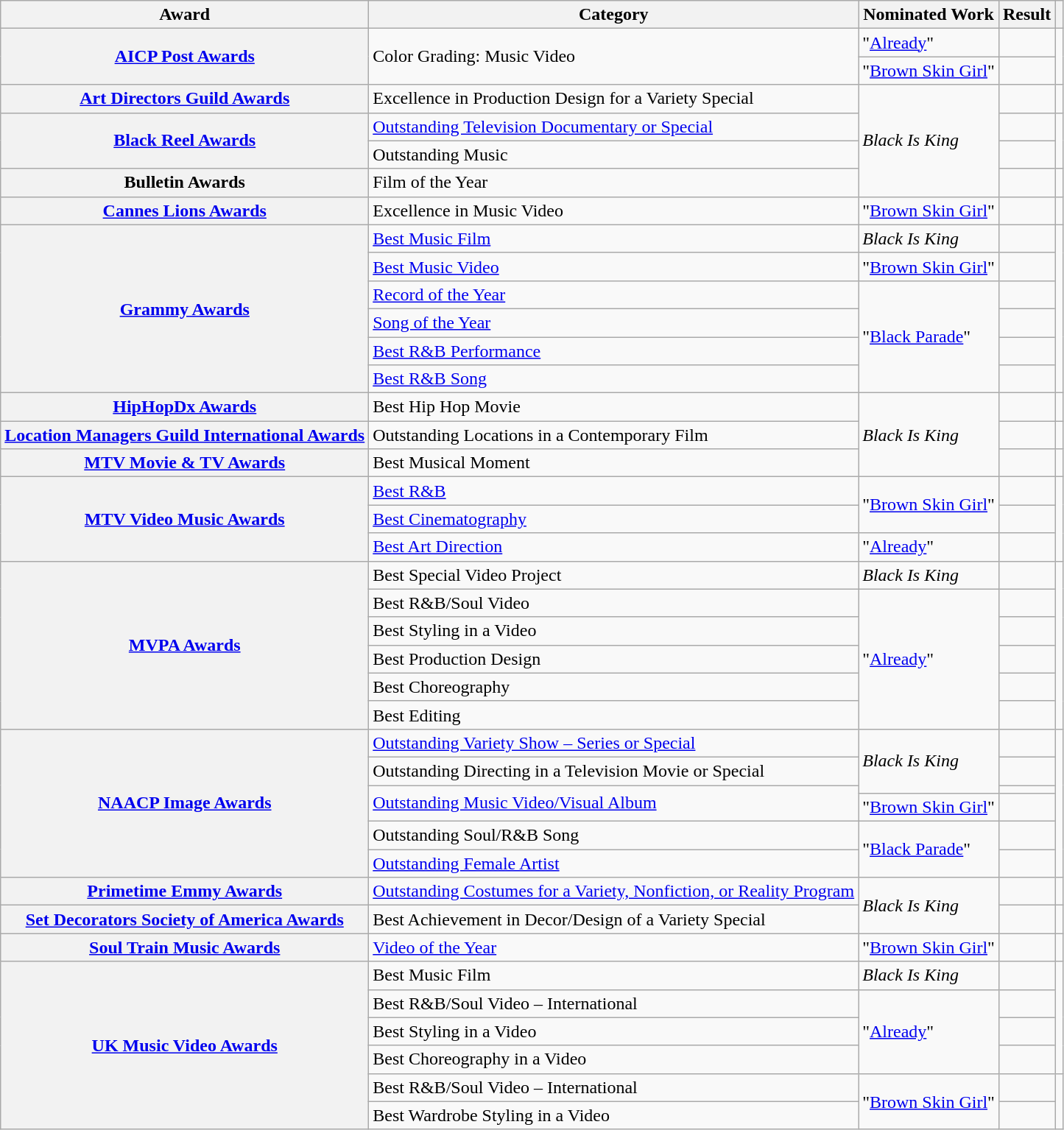<table class="wikitable sortable plainrowheaders">
<tr>
<th scope="col">Award</th>
<th scope="col">Category</th>
<th scope="col">Nominated Work</th>
<th scope="col">Result</th>
<th scope="col" class="unsortable"></th>
</tr>
<tr>
<th rowspan="2" scope="row"><a href='#'>AICP Post Awards</a></th>
<td rowspan="2" scope="row">Color Grading: Music Video</td>
<td>"<a href='#'>Already</a>"</td>
<td></td>
<td rowspan="2" style="text-align:center;"></td>
</tr>
<tr>
<td>"<a href='#'>Brown Skin Girl</a>"</td>
<td></td>
</tr>
<tr>
<th scope="row"><a href='#'>Art Directors Guild Awards</a></th>
<td>Excellence in Production Design for a Variety Special</td>
<td rowspan="4"><em>Black Is King</em></td>
<td></td>
<td></td>
</tr>
<tr>
<th rowspan="2" scope="row"><a href='#'>Black Reel Awards</a></th>
<td><a href='#'>Outstanding Television Documentary or Special</a></td>
<td></td>
<td rowspan="2" style="text-align:center;"></td>
</tr>
<tr>
<td>Outstanding Music</td>
<td></td>
</tr>
<tr>
<th scope="row">Bulletin Awards</th>
<td>Film of the Year</td>
<td></td>
<td style="text-align:center;"></td>
</tr>
<tr>
<th scope="row"><a href='#'>Cannes Lions Awards</a></th>
<td>Excellence in Music Video</td>
<td>"<a href='#'>Brown Skin Girl</a>"</td>
<td></td>
<td style="text-align:center;"></td>
</tr>
<tr>
<th rowspan="6" scope="row"><a href='#'>Grammy Awards</a></th>
<td><a href='#'>Best Music Film</a></td>
<td><em>Black Is King</em></td>
<td></td>
<td rowspan="6"></td>
</tr>
<tr>
<td><a href='#'>Best Music Video</a></td>
<td>"<a href='#'>Brown Skin Girl</a>"</td>
<td></td>
</tr>
<tr>
<td><a href='#'>Record of the Year</a></td>
<td rowspan="4">"<a href='#'>Black Parade</a>"</td>
<td></td>
</tr>
<tr>
<td><a href='#'>Song of the Year</a></td>
<td></td>
</tr>
<tr>
<td><a href='#'>Best R&B Performance</a></td>
<td></td>
</tr>
<tr>
<td><a href='#'>Best R&B Song</a></td>
<td></td>
</tr>
<tr>
<th scope="row"><a href='#'>HipHopDx Awards</a></th>
<td>Best Hip Hop Movie</td>
<td rowspan="3"><em>Black Is King</em></td>
<td></td>
<td></td>
</tr>
<tr>
<th scope="row"><a href='#'>Location Managers Guild International Awards</a></th>
<td>Outstanding Locations in a Contemporary Film</td>
<td></td>
<td></td>
</tr>
<tr>
<th scope="row"><a href='#'>MTV Movie & TV Awards</a></th>
<td>Best Musical Moment</td>
<td></td>
<td></td>
</tr>
<tr>
<th rowspan="3" scope="row"><a href='#'>MTV Video Music Awards</a></th>
<td><a href='#'>Best R&B</a></td>
<td rowspan="2">"<a href='#'>Brown Skin Girl</a>"</td>
<td></td>
<td rowspan="3" style="text-align:center;"></td>
</tr>
<tr>
<td><a href='#'>Best Cinematography</a></td>
<td></td>
</tr>
<tr>
<td><a href='#'>Best Art Direction</a></td>
<td>"<a href='#'>Already</a>"</td>
<td></td>
</tr>
<tr>
<th rowspan="6" scope="row"><a href='#'>MVPA Awards</a></th>
<td>Best Special Video Project</td>
<td><em>Black Is King</em></td>
<td></td>
<td rowspan="6"></td>
</tr>
<tr>
<td>Best R&B/Soul Video</td>
<td rowspan="5">"<a href='#'>Already</a>"</td>
<td></td>
</tr>
<tr>
<td>Best Styling in a Video</td>
<td></td>
</tr>
<tr>
<td>Best Production Design</td>
<td></td>
</tr>
<tr>
<td>Best Choreography</td>
<td></td>
</tr>
<tr>
<td>Best Editing</td>
<td></td>
</tr>
<tr>
<th rowspan="6" scope="row"><a href='#'>NAACP Image Awards</a></th>
<td><a href='#'>Outstanding Variety Show – Series or Special</a></td>
<td rowspan="3"><em>Black Is King</em></td>
<td></td>
<td rowspan="6"></td>
</tr>
<tr>
<td>Outstanding Directing in a Television Movie or Special</td>
<td></td>
</tr>
<tr>
<td rowspan="2"><a href='#'>Outstanding Music Video/Visual Album</a></td>
<td></td>
</tr>
<tr>
<td>"<a href='#'>Brown Skin Girl</a>"</td>
<td></td>
</tr>
<tr>
<td>Outstanding Soul/R&B Song</td>
<td rowspan="2">"<a href='#'>Black Parade</a>"</td>
<td></td>
</tr>
<tr>
<td><a href='#'>Outstanding Female Artist</a></td>
<td></td>
</tr>
<tr>
<th scope="row"><a href='#'>Primetime Emmy Awards</a></th>
<td><a href='#'>Outstanding Costumes for a Variety, Nonfiction, or Reality Program</a></td>
<td rowspan="2"><em>Black Is King</em></td>
<td></td>
<td style="text-align:center;"></td>
</tr>
<tr>
<th scope="row"><a href='#'>Set Decorators Society of America Awards</a></th>
<td>Best Achievement in Decor/Design of a Variety Special</td>
<td></td>
<td></td>
</tr>
<tr>
<th scope="row"><a href='#'>Soul Train Music Awards</a></th>
<td><a href='#'>Video of the Year</a></td>
<td>"<a href='#'>Brown Skin Girl</a>"</td>
<td></td>
<td></td>
</tr>
<tr>
<th rowspan="6" scope="row"><a href='#'>UK Music Video Awards</a></th>
<td>Best Music Film</td>
<td><em>Black Is King</em></td>
<td></td>
<td rowspan="4"></td>
</tr>
<tr>
<td>Best R&B/Soul Video – International</td>
<td rowspan="3">"<a href='#'>Already</a>"</td>
<td></td>
</tr>
<tr>
<td>Best Styling in a Video</td>
<td></td>
</tr>
<tr>
<td>Best Choreography in a Video</td>
<td></td>
</tr>
<tr>
<td>Best R&B/Soul Video – International</td>
<td rowspan="2">"<a href='#'>Brown Skin Girl</a>"</td>
<td></td>
<td rowspan="2"></td>
</tr>
<tr>
<td>Best Wardrobe Styling in a Video</td>
<td></td>
</tr>
</table>
